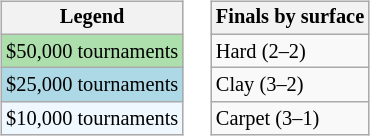<table>
<tr valign=top>
<td><br><table class=wikitable style="font-size:85%">
<tr>
<th>Legend</th>
</tr>
<tr style="background:#addfad;">
<td>$50,000 tournaments</td>
</tr>
<tr style="background:lightblue;">
<td>$25,000 tournaments</td>
</tr>
<tr style="background:#f0f8ff;">
<td>$10,000 tournaments</td>
</tr>
</table>
</td>
<td><br><table class=wikitable style="font-size:85%">
<tr>
<th>Finals by surface</th>
</tr>
<tr>
<td>Hard (2–2)</td>
</tr>
<tr>
<td>Clay (3–2)</td>
</tr>
<tr>
<td>Carpet (3–1)</td>
</tr>
</table>
</td>
</tr>
</table>
